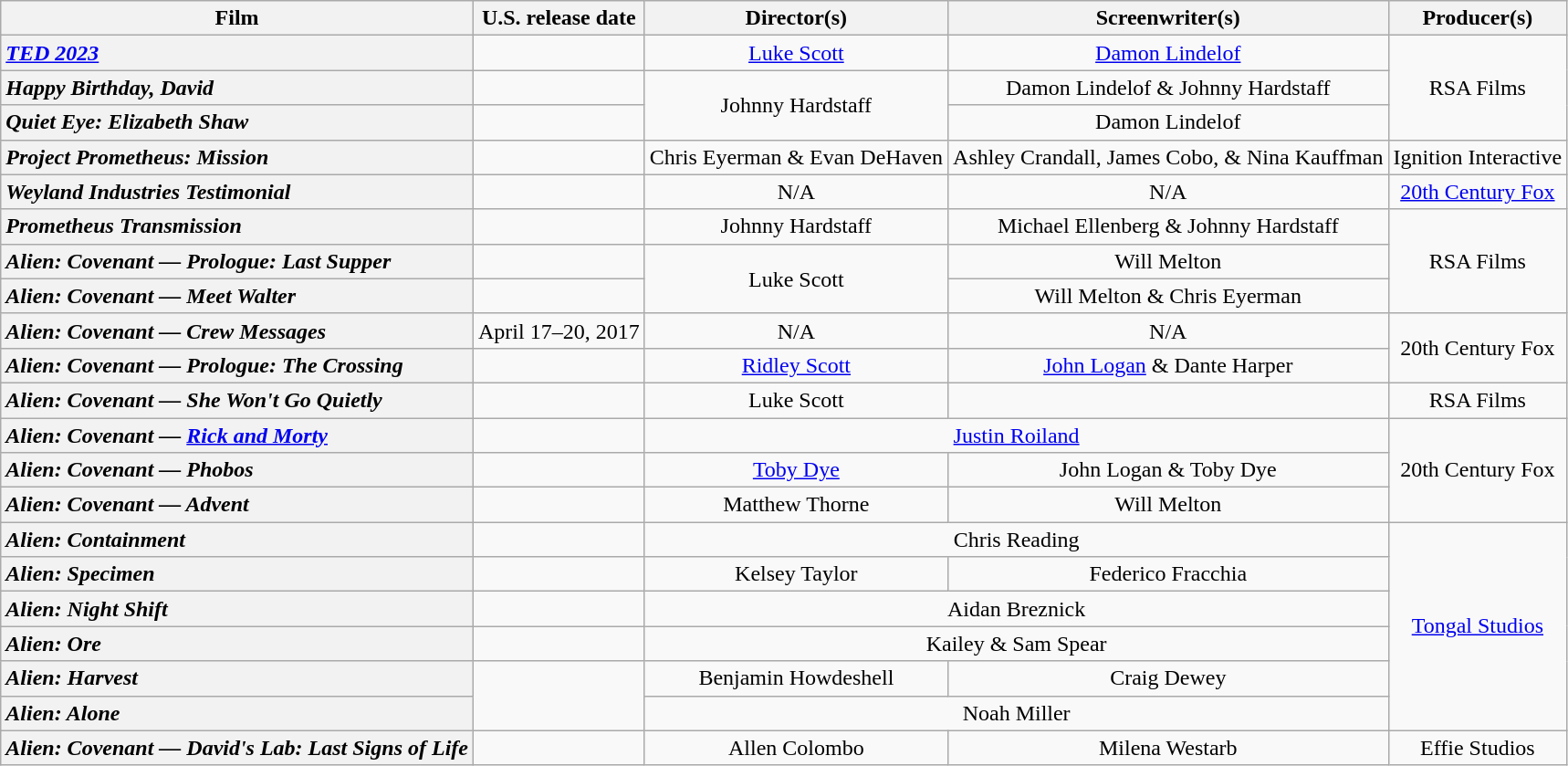<table class="wikitable plainrowheaders" style="text-align:center;">
<tr>
<th scope="col">Film</th>
<th scope="col">U.S. release date</th>
<th scope="col">Director(s)</th>
<th scope="col">Screenwriter(s)</th>
<th scope="col">Producer(s)</th>
</tr>
<tr>
<th scope="row" style="text-align:left"><em><a href='#'>TED 2023</a></em></th>
<td style="text-align:center"></td>
<td><a href='#'>Luke Scott</a></td>
<td><a href='#'>Damon Lindelof</a></td>
<td rowspan="3">RSA Films</td>
</tr>
<tr>
<th scope="row" style="text-align:left"><em>Happy Birthday, David</em></th>
<td style="text-align:center"></td>
<td rowspan="2">Johnny Hardstaff</td>
<td>Damon Lindelof & Johnny Hardstaff</td>
</tr>
<tr>
<th scope="row" style="text-align:left"><em>Quiet Eye: Elizabeth Shaw</em></th>
<td style="text-align:center"></td>
<td>Damon Lindelof</td>
</tr>
<tr>
<th scope="row" style="text-align:left"><em>Project Prometheus: Mission</em></th>
<td style="text-align:center"></td>
<td>Chris Eyerman & Evan DeHaven</td>
<td>Ashley Crandall, James Cobo, & Nina Kauffman</td>
<td>Ignition Interactive</td>
</tr>
<tr>
<th scope="row" style="text-align:left"><em>Weyland Industries Testimonial</em></th>
<td style="text-align:center"></td>
<td>N/A</td>
<td>N/A</td>
<td><a href='#'>20th Century Fox</a></td>
</tr>
<tr>
<th scope="row" style="text-align:left"><em>Prometheus Transmission</em></th>
<td style="text-align:center"></td>
<td>Johnny Hardstaff</td>
<td>Michael Ellenberg & Johnny Hardstaff</td>
<td rowspan="3">RSA Films</td>
</tr>
<tr>
<th scope="row" style="text-align:left"><em>Alien: Covenant — Prologue: Last Supper</em></th>
<td style="text-align:center"></td>
<td rowspan="2">Luke Scott</td>
<td>Will Melton</td>
</tr>
<tr>
<th scope="row" style="text-align:left"><em>Alien: Covenant — Meet Walter</em></th>
<td style="text-align:center"></td>
<td>Will Melton & Chris Eyerman</td>
</tr>
<tr>
<th scope="row" style="text-align:left"><em>Alien: Covenant — Crew Messages</em></th>
<td style="text-align:center">April 17–20, 2017</td>
<td>N/A</td>
<td>N/A</td>
<td rowspan="2">20th Century Fox</td>
</tr>
<tr>
<th scope="row" style="text-align:left"><em>Alien: Covenant — Prologue: The Crossing</em></th>
<td style="text-align:center"></td>
<td><a href='#'>Ridley Scott</a></td>
<td><a href='#'>John Logan</a> & Dante Harper</td>
</tr>
<tr>
<th scope="row" style="text-align:left"><em>Alien: Covenant — She Won't Go Quietly</em></th>
<td style="text-align:center"></td>
<td>Luke Scott</td>
<td></td>
<td>RSA Films</td>
</tr>
<tr>
<th scope="row" style="text-align:left"><em>Alien: Covenant — <a href='#'>Rick and Morty</a></em></th>
<td style="text-align:center"></td>
<td colspan="2"><a href='#'>Justin Roiland</a></td>
<td rowspan="3">20th Century Fox</td>
</tr>
<tr>
<th scope="row" style="text-align:left"><em>Alien: Covenant — Phobos</em></th>
<td style="text-align:center"></td>
<td><a href='#'>Toby Dye</a></td>
<td>John Logan & Toby Dye</td>
</tr>
<tr>
<th scope="row" style="text-align:left"><em>Alien: Covenant — Advent</em></th>
<td style="text-align:center"></td>
<td>Matthew Thorne</td>
<td>Will Melton</td>
</tr>
<tr>
<th scope="row" style="text-align:left"><em>Alien: Containment</em></th>
<td style="text-align:center"></td>
<td colspan="2">Chris Reading</td>
<td rowspan="6"><a href='#'>Tongal Studios</a></td>
</tr>
<tr>
<th scope="row" style="text-align:left"><em>Alien: Specimen</em></th>
<td style="text-align:center"></td>
<td>Kelsey Taylor</td>
<td>Federico Fracchia</td>
</tr>
<tr>
<th scope="row" style="text-align:left"><em>Alien: Night Shift</em></th>
<td style="text-align:center"></td>
<td colspan="2">Aidan Breznick</td>
</tr>
<tr>
<th scope="row" style="text-align:left"><em>Alien: Ore</em></th>
<td style="text-align:center"></td>
<td colspan="2">Kailey & Sam Spear</td>
</tr>
<tr>
<th scope="row" style="text-align:left"><em>Alien: Harvest</em></th>
<td rowspan="2" style="text-align:center"></td>
<td>Benjamin Howdeshell</td>
<td>Craig Dewey</td>
</tr>
<tr>
<th scope="row" style="text-align:left"><em>Alien: Alone</em></th>
<td colspan="2">Noah Miller</td>
</tr>
<tr>
<th scope="row" style="text-align:left"><em>Alien: Covenant — David's Lab: Last Signs of Life</em></th>
<td style="text-align:center"></td>
<td>Allen Colombo</td>
<td>Milena Westarb</td>
<td>Effie Studios</td>
</tr>
</table>
